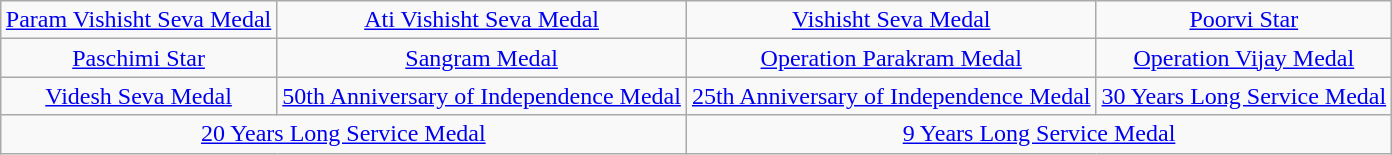<table class="wikitable" style="margin:1em auto;text-align:center;">
<tr>
<td><a href='#'>Param Vishisht Seva Medal</a></td>
<td><a href='#'>Ati Vishisht Seva Medal</a></td>
<td><a href='#'>Vishisht Seva Medal</a></td>
<td><a href='#'>Poorvi Star</a></td>
</tr>
<tr>
<td><a href='#'>Paschimi Star</a></td>
<td><a href='#'>Sangram Medal</a></td>
<td><a href='#'>Operation Parakram Medal</a></td>
<td><a href='#'>Operation Vijay Medal</a></td>
</tr>
<tr>
<td><a href='#'>Videsh Seva Medal</a></td>
<td><a href='#'>50th Anniversary of Independence Medal</a></td>
<td><a href='#'>25th Anniversary of Independence Medal</a></td>
<td><a href='#'>30 Years Long Service Medal</a></td>
</tr>
<tr>
<td colspan="2"><a href='#'>20 Years Long Service Medal</a></td>
<td colspan="2"><a href='#'>9 Years Long Service Medal</a></td>
</tr>
</table>
